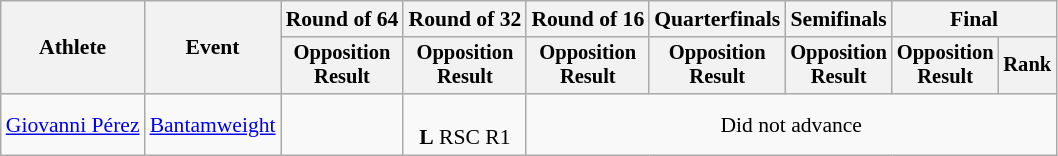<table class="wikitable" style="font-size:90%">
<tr>
<th rowspan="2">Athlete</th>
<th rowspan="2">Event</th>
<th>Round of 64</th>
<th>Round of 32</th>
<th>Round of 16</th>
<th>Quarterfinals</th>
<th>Semifinals</th>
<th colspan=2>Final</th>
</tr>
<tr style="font-size:95%">
<th>Opposition<br>Result</th>
<th>Opposition<br>Result</th>
<th>Opposition<br>Result</th>
<th>Opposition<br>Result</th>
<th>Opposition<br>Result</th>
<th>Opposition<br>Result</th>
<th>Rank</th>
</tr>
<tr align=center>
<td align=left><a href='#'>Giovanni Pérez</a></td>
<td align=left><a href='#'>Bantamweight</a></td>
<td></td>
<td><br><strong>L</strong> RSC R1</td>
<td colspan=5>Did not advance</td>
</tr>
</table>
